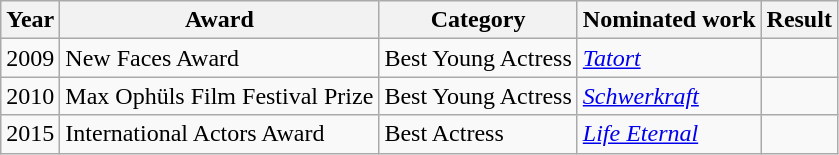<table class="wikitable">
<tr>
<th>Year</th>
<th>Award</th>
<th>Category</th>
<th>Nominated work</th>
<th>Result</th>
</tr>
<tr>
<td>2009</td>
<td>New Faces Award</td>
<td>Best Young Actress</td>
<td><em><a href='#'>Tatort</a></em></td>
<td></td>
</tr>
<tr>
<td>2010</td>
<td>Max Ophüls Film Festival Prize</td>
<td>Best Young Actress</td>
<td><em><a href='#'>Schwerkraft</a></em></td>
<td></td>
</tr>
<tr>
<td>2015</td>
<td>International Actors Award</td>
<td>Best Actress</td>
<td><em><a href='#'>Life Eternal</a></em></td>
<td></td>
</tr>
</table>
